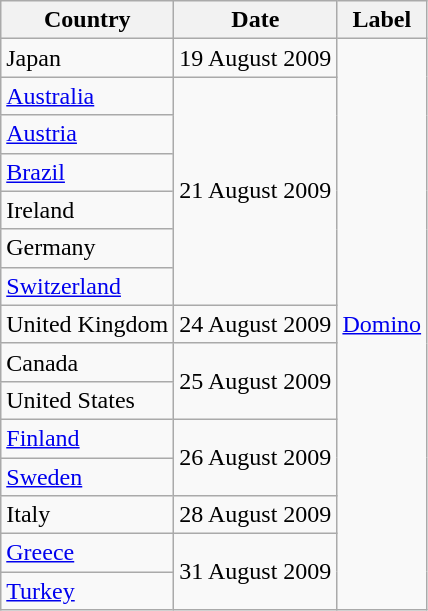<table class="wikitable">
<tr>
<th>Country</th>
<th>Date</th>
<th>Label</th>
</tr>
<tr>
<td>Japan</td>
<td>19 August 2009</td>
<td rowspan="15"><a href='#'>Domino</a></td>
</tr>
<tr>
<td><a href='#'>Australia</a></td>
<td rowspan="6">21 August 2009</td>
</tr>
<tr>
<td><a href='#'>Austria</a></td>
</tr>
<tr>
<td><a href='#'>Brazil</a></td>
</tr>
<tr>
<td>Ireland</td>
</tr>
<tr>
<td>Germany</td>
</tr>
<tr>
<td><a href='#'>Switzerland</a></td>
</tr>
<tr>
<td>United Kingdom</td>
<td>24 August 2009</td>
</tr>
<tr>
<td>Canada</td>
<td rowspan="2">25 August 2009</td>
</tr>
<tr>
<td>United States</td>
</tr>
<tr>
<td><a href='#'>Finland</a></td>
<td rowspan="2">26 August 2009</td>
</tr>
<tr>
<td><a href='#'>Sweden</a></td>
</tr>
<tr>
<td>Italy</td>
<td>28 August 2009</td>
</tr>
<tr>
<td><a href='#'>Greece</a></td>
<td rowspan="2">31 August 2009</td>
</tr>
<tr>
<td><a href='#'>Turkey</a></td>
</tr>
</table>
